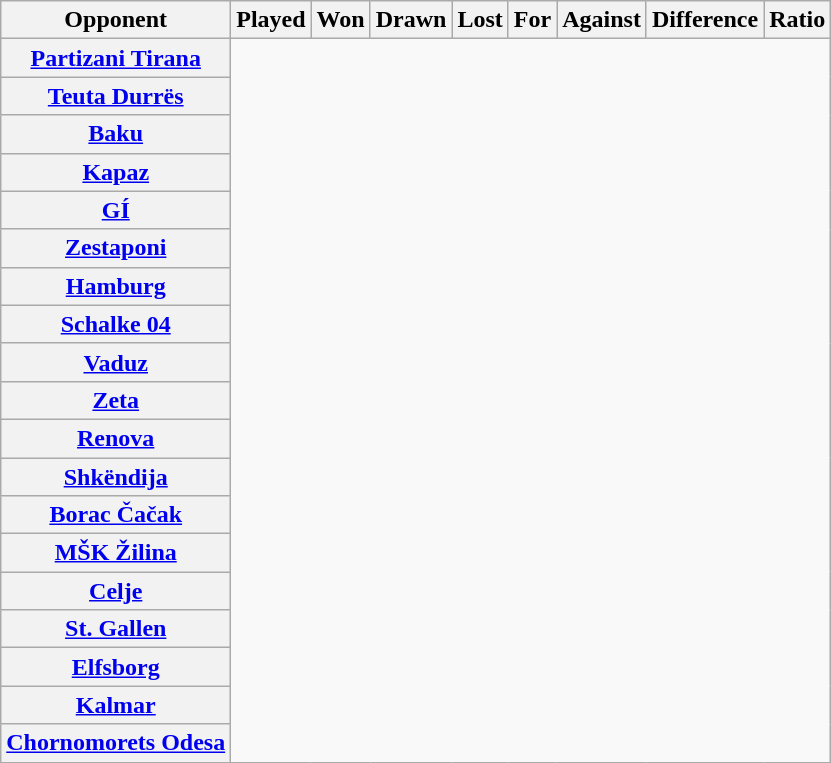<table class="wikitable sortable" style="text-align:center">
<tr>
<th>Opponent</th>
<th>Played</th>
<th>Won</th>
<th>Drawn</th>
<th>Lost</th>
<th>For</th>
<th>Against</th>
<th>Difference</th>
<th>Ratio</th>
</tr>
<tr>
<th scope="row" align=left> <a href='#'>Partizani Tirana</a><br></th>
</tr>
<tr>
<th scope="row" align=left> <a href='#'>Teuta Durrës</a><br></th>
</tr>
<tr>
<th scope="row" align=left> <a href='#'>Baku</a><br></th>
</tr>
<tr>
<th scope="row" align=left> <a href='#'>Kapaz</a><br></th>
</tr>
<tr>
<th scope="row" align=left> <a href='#'>GÍ</a><br></th>
</tr>
<tr>
<th scope="row" align=left> <a href='#'>Zestaponi</a><br></th>
</tr>
<tr>
<th scope="row" align=left> <a href='#'>Hamburg</a><br></th>
</tr>
<tr>
<th scope="row" align=left> <a href='#'>Schalke 04</a><br></th>
</tr>
<tr>
<th scope="row" align=left> <a href='#'>Vaduz</a><br></th>
</tr>
<tr>
<th scope="row" align=left> <a href='#'>Zeta</a><br></th>
</tr>
<tr>
<th scope="row" align=left> <a href='#'>Renova</a><br></th>
</tr>
<tr>
<th scope="row" align=left> <a href='#'>Shkëndija</a><br></th>
</tr>
<tr>
<th scope="row" align=left> <a href='#'>Borac Čačak</a><br></th>
</tr>
<tr>
<th scope="row" align=left> <a href='#'>MŠK Žilina</a><br></th>
</tr>
<tr>
<th scope="row" align=left> <a href='#'>Celje</a><br></th>
</tr>
<tr>
<th scope="row" align=left> <a href='#'>St. Gallen</a><br></th>
</tr>
<tr>
<th scope="row" align=left> <a href='#'>Elfsborg</a><br></th>
</tr>
<tr>
<th scope="row" align=left> <a href='#'>Kalmar</a><br></th>
</tr>
<tr>
<th scope="row" align=left> <a href='#'>Chornomorets Odesa</a><br></th>
</tr>
</table>
